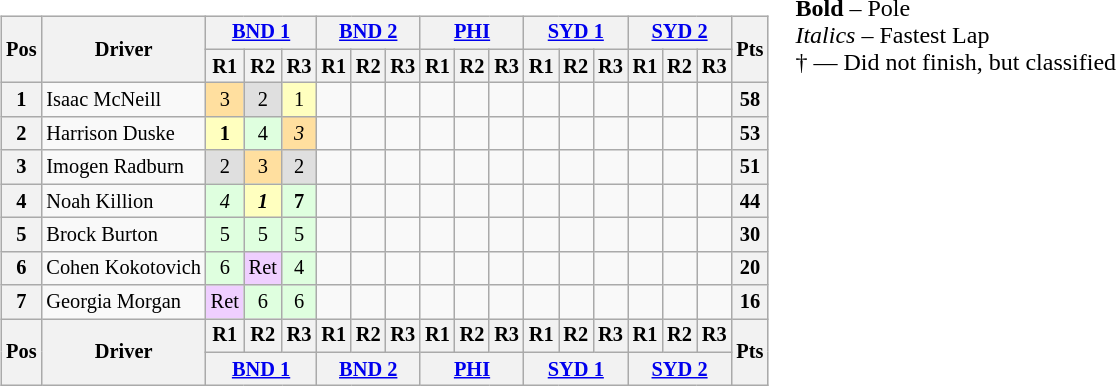<table>
<tr>
<td style="vertical-align:top"><br><table class="wikitable" style="font-size: 85%; text-align:center">
<tr>
<th rowspan=2>Pos</th>
<th rowspan=2>Driver</th>
<th colspan=3><a href='#'>BND 1</a><br></th>
<th colspan=3><a href='#'>BND 2</a><br></th>
<th colspan=3><a href='#'>PHI</a><br></th>
<th colspan=3><a href='#'>SYD 1</a><br></th>
<th colspan=3><a href='#'>SYD 2</a><br></th>
<th rowspan=2>Pts</th>
</tr>
<tr>
<th>R1</th>
<th>R2</th>
<th>R3</th>
<th>R1</th>
<th>R2</th>
<th>R3</th>
<th>R1</th>
<th>R2</th>
<th>R3</th>
<th>R1</th>
<th>R2</th>
<th>R3</th>
<th>R1</th>
<th>R2</th>
<th>R3</th>
</tr>
<tr>
<th>1</th>
<td style="text-align:left"> Isaac McNeill</td>
<td style="background:#FFDF9F">3</td>
<td style="background:#DFDFDF">2</td>
<td style="background:#FFFFBF">1</td>
<td></td>
<td></td>
<td></td>
<td></td>
<td></td>
<td></td>
<td></td>
<td></td>
<td></td>
<td></td>
<td></td>
<td></td>
<th>58</th>
</tr>
<tr>
<th>2</th>
<td style="text-align:left"> Harrison Duske</td>
<td style="background:#FFFFBF"><strong>1</strong></td>
<td style="background:#DFFFDF">4</td>
<td style="background:#FFDF9F"><em>3</em></td>
<td></td>
<td></td>
<td></td>
<td></td>
<td></td>
<td></td>
<td></td>
<td></td>
<td></td>
<td></td>
<td></td>
<td></td>
<th>53</th>
</tr>
<tr>
<th>3</th>
<td style="text-align:left"> Imogen Radburn</td>
<td style="background:#DFDFDF">2</td>
<td style="background:#FFDF9F">3</td>
<td style="background:#DFDFDF">2</td>
<td></td>
<td></td>
<td></td>
<td></td>
<td></td>
<td></td>
<td></td>
<td></td>
<td></td>
<td></td>
<td></td>
<td></td>
<th>51</th>
</tr>
<tr>
<th>4</th>
<td style="text-align:left"> Noah Killion</td>
<td style="background:#DFFFDF"><em>4</em></td>
<td style="background:#FFFFBF"><strong><em>1</em></strong></td>
<td style="background:#DFFFDF"><strong>7</strong></td>
<td></td>
<td></td>
<td></td>
<td></td>
<td></td>
<td></td>
<td></td>
<td></td>
<td></td>
<td></td>
<td></td>
<td></td>
<th>44</th>
</tr>
<tr>
<th>5</th>
<td style="text-align:left"> Brock Burton</td>
<td style="background:#DFFFDF">5</td>
<td style="background:#DFFFDF">5</td>
<td style="background:#DFFFDF">5</td>
<td></td>
<td></td>
<td></td>
<td></td>
<td></td>
<td></td>
<td></td>
<td></td>
<td></td>
<td></td>
<td></td>
<td></td>
<th>30</th>
</tr>
<tr>
<th>6</th>
<td style="text-align:left"> Cohen Kokotovich</td>
<td style="background:#DFFFDF">6</td>
<td style="background:#EFCFFF">Ret</td>
<td style="background:#DFFFDF">4</td>
<td></td>
<td></td>
<td></td>
<td></td>
<td></td>
<td></td>
<td></td>
<td></td>
<td></td>
<td></td>
<td></td>
<td></td>
<th>20</th>
</tr>
<tr>
<th>7</th>
<td style="text-align:left"> Georgia Morgan</td>
<td style="background:#EFCFFF">Ret</td>
<td style="background:#DFFFDF">6</td>
<td style="background:#DFFFDF">6</td>
<td></td>
<td></td>
<td></td>
<td></td>
<td></td>
<td></td>
<td></td>
<td></td>
<td></td>
<td></td>
<td></td>
<td></td>
<th>16</th>
</tr>
<tr>
<th rowspan=2>Pos</th>
<th rowspan=2>Driver</th>
<th>R1</th>
<th>R2</th>
<th>R3</th>
<th>R1</th>
<th>R2</th>
<th>R3</th>
<th>R1</th>
<th>R2</th>
<th>R3</th>
<th>R1</th>
<th>R2</th>
<th>R3</th>
<th>R1</th>
<th>R2</th>
<th>R3</th>
<th rowspan=2>Pts</th>
</tr>
<tr>
<th colspan=3><a href='#'>BND 1</a><br></th>
<th colspan=3><a href='#'>BND 2</a><br></th>
<th colspan=3><a href='#'>PHI</a><br></th>
<th colspan=3><a href='#'>SYD 1</a><br></th>
<th colspan=3><a href='#'>SYD 2</a><br></th>
</tr>
</table>
</td>
<td style="vertical-align:top"><br><span><strong>Bold</strong> – Pole<br><em>Italics</em> – Fastest Lap<br>† — Did not finish, but classified</span></td>
</tr>
</table>
